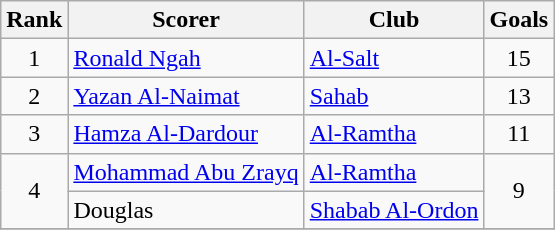<table class="wikitable" style="text-align:center">
<tr>
<th>Rank</th>
<th>Scorer</th>
<th>Club</th>
<th>Goals</th>
</tr>
<tr>
<td align=center rowspan=1>1</td>
<td align=left> <a href='#'>Ronald Ngah</a></td>
<td align=left><a href='#'>Al-Salt</a></td>
<td align=center rowspan=1>15</td>
</tr>
<tr>
<td align=center rowspan=1>2</td>
<td align=left> <a href='#'>Yazan Al-Naimat</a></td>
<td align=left><a href='#'>Sahab</a></td>
<td align=center rowspan=1>13</td>
</tr>
<tr>
<td align=center rowspan=1>3</td>
<td align=left> <a href='#'>Hamza Al-Dardour</a></td>
<td align=left><a href='#'>Al-Ramtha</a></td>
<td align=center rowspan=1>11</td>
</tr>
<tr>
<td align=center rowspan=2>4</td>
<td align=left> <a href='#'>Mohammad Abu Zrayq</a></td>
<td align=left><a href='#'>Al-Ramtha</a></td>
<td align=center rowspan=2>9</td>
</tr>
<tr>
<td align=left> Douglas</td>
<td align=left><a href='#'>Shabab Al-Ordon</a></td>
</tr>
<tr>
</tr>
</table>
